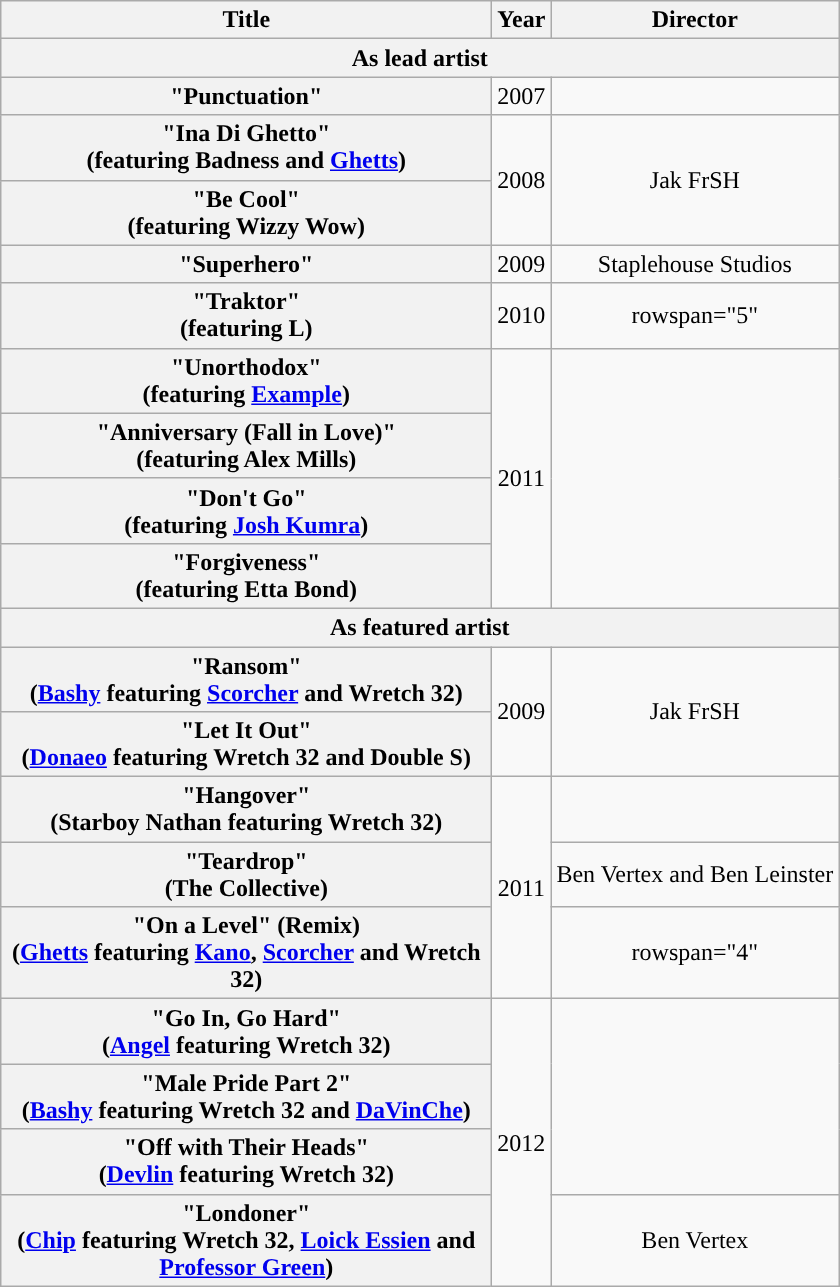<table class="wikitable plainrowheaders" style="text-align:center;" border="1">
<tr>
<th scope="col" style="width:20em;">Title</th>
<th scope="col" style="width:1em;">Year</th>
<th scope="col">Director</th>
</tr>
<tr>
<th scope="col" colspan="4">As lead artist</th>
</tr>
<tr>
<th scope="row">"Punctuation"</th>
<td>2007</td>
<td></td>
</tr>
<tr>
<th scope="row">"Ina Di Ghetto"<br><span>(featuring Badness and <a href='#'>Ghetts</a>)</span></th>
<td rowspan="2">2008</td>
<td rowspan="2">Jak FrSH</td>
</tr>
<tr>
<th scope="row">"Be Cool"<br><span>(featuring Wizzy Wow)</span></th>
</tr>
<tr>
<th scope="row">"Superhero"</th>
<td>2009</td>
<td>Staplehouse Studios</td>
</tr>
<tr>
<th scope="row">"Traktor"<br><span>(featuring L)</span></th>
<td>2010</td>
<td>rowspan="5" </td>
</tr>
<tr>
<th scope="row">"Unorthodox"<br><span>(featuring <a href='#'>Example</a>)</span></th>
<td rowspan="4">2011</td>
</tr>
<tr>
<th scope="row">"Anniversary (Fall in Love)"<br><span>(featuring Alex Mills)</span></th>
</tr>
<tr>
<th scope="row">"Don't Go"<br><span>(featuring <a href='#'>Josh Kumra</a>)</span></th>
</tr>
<tr>
<th scope="row">"Forgiveness"<br><span>(featuring Etta Bond)</span></th>
</tr>
<tr>
<th scope="col" colspan="4">As featured artist</th>
</tr>
<tr>
<th scope="row">"Ransom"<br><span>(<a href='#'>Bashy</a> featuring <a href='#'>Scorcher</a> and Wretch 32)</span></th>
<td rowspan="2">2009</td>
<td rowspan="2">Jak FrSH</td>
</tr>
<tr>
<th scope="row">"Let It Out"<br><span>(<a href='#'>Donaeo</a> featuring Wretch 32 and Double S)</span></th>
</tr>
<tr>
<th scope="row">"Hangover"<br><span>(Starboy Nathan featuring Wretch 32)</span></th>
<td rowspan="3">2011</td>
<td></td>
</tr>
<tr>
<th scope="row">"Teardrop"<br><span>(The Collective)</span></th>
<td>Ben Vertex and Ben Leinster</td>
</tr>
<tr>
<th scope="row">"On a Level" (Remix)<br><span>(<a href='#'>Ghetts</a> featuring <a href='#'>Kano</a>, <a href='#'>Scorcher</a> and Wretch 32)</span></th>
<td>rowspan="4" </td>
</tr>
<tr>
<th scope="row">"Go In, Go Hard"<br><span>(<a href='#'>Angel</a> featuring Wretch 32)</span></th>
<td rowspan="4">2012</td>
</tr>
<tr>
<th scope="row">"Male Pride Part 2"<br><span>(<a href='#'>Bashy</a> featuring Wretch 32 and <a href='#'>DaVinChe</a>)</span></th>
</tr>
<tr>
<th scope="row">"Off with Their Heads"<br><span>(<a href='#'>Devlin</a> featuring Wretch 32)</span></th>
</tr>
<tr>
<th scope="row">"Londoner"<br><span>(<a href='#'>Chip</a> featuring Wretch 32, <a href='#'>Loick Essien</a> and <a href='#'>Professor Green</a>)</span></th>
<td>Ben Vertex</td>
</tr>
</table>
